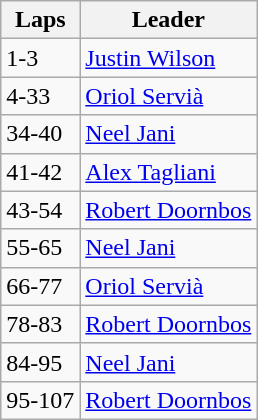<table class="wikitable">
<tr>
<th>Laps</th>
<th>Leader</th>
</tr>
<tr>
<td>1-3</td>
<td><a href='#'>Justin Wilson</a></td>
</tr>
<tr>
<td>4-33</td>
<td><a href='#'>Oriol Servià</a></td>
</tr>
<tr>
<td>34-40</td>
<td><a href='#'>Neel Jani</a></td>
</tr>
<tr>
<td>41-42</td>
<td><a href='#'>Alex Tagliani</a></td>
</tr>
<tr>
<td>43-54</td>
<td><a href='#'>Robert Doornbos</a></td>
</tr>
<tr>
<td>55-65</td>
<td><a href='#'>Neel Jani</a></td>
</tr>
<tr>
<td>66-77</td>
<td><a href='#'>Oriol Servià</a></td>
</tr>
<tr>
<td>78-83</td>
<td><a href='#'>Robert Doornbos</a></td>
</tr>
<tr>
<td>84-95</td>
<td><a href='#'>Neel Jani</a></td>
</tr>
<tr>
<td>95-107</td>
<td><a href='#'>Robert Doornbos</a></td>
</tr>
</table>
